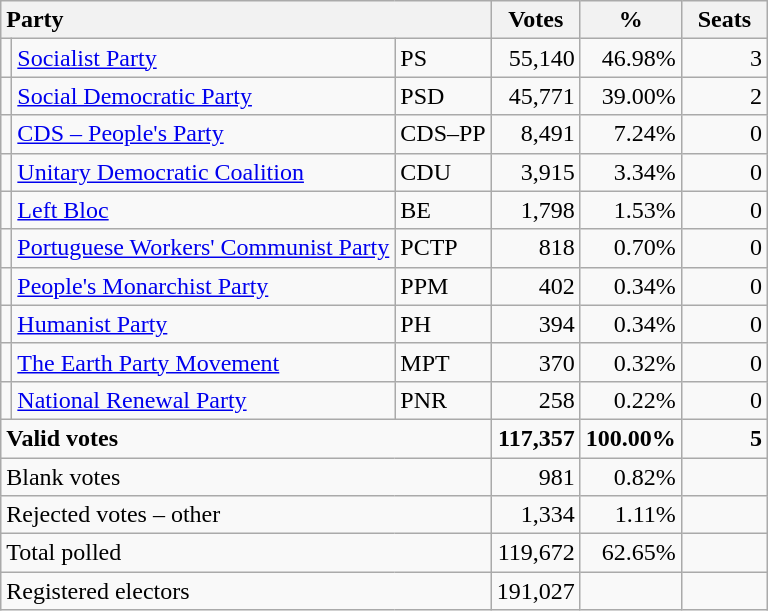<table class="wikitable" border="1" style="text-align:right;">
<tr>
<th style="text-align:left;" colspan=3>Party</th>
<th align=center width="50">Votes</th>
<th align=center width="50">%</th>
<th align=center width="50">Seats</th>
</tr>
<tr>
<td></td>
<td align=left><a href='#'>Socialist Party</a></td>
<td align=left>PS</td>
<td>55,140</td>
<td>46.98%</td>
<td>3</td>
</tr>
<tr>
<td></td>
<td align=left><a href='#'>Social Democratic Party</a></td>
<td align=left>PSD</td>
<td>45,771</td>
<td>39.00%</td>
<td>2</td>
</tr>
<tr>
<td></td>
<td align=left><a href='#'>CDS – People's Party</a></td>
<td align=left style="white-space: nowrap;">CDS–PP</td>
<td>8,491</td>
<td>7.24%</td>
<td>0</td>
</tr>
<tr>
<td></td>
<td align=left style="white-space: nowrap;"><a href='#'>Unitary Democratic Coalition</a></td>
<td align=left>CDU</td>
<td>3,915</td>
<td>3.34%</td>
<td>0</td>
</tr>
<tr>
<td></td>
<td align=left><a href='#'>Left Bloc</a></td>
<td align=left>BE</td>
<td>1,798</td>
<td>1.53%</td>
<td>0</td>
</tr>
<tr>
<td></td>
<td align=left><a href='#'>Portuguese Workers' Communist Party</a></td>
<td align=left>PCTP</td>
<td>818</td>
<td>0.70%</td>
<td>0</td>
</tr>
<tr>
<td></td>
<td align=left><a href='#'>People's Monarchist Party</a></td>
<td align=left>PPM</td>
<td>402</td>
<td>0.34%</td>
<td>0</td>
</tr>
<tr>
<td></td>
<td align=left><a href='#'>Humanist Party</a></td>
<td align=left>PH</td>
<td>394</td>
<td>0.34%</td>
<td>0</td>
</tr>
<tr>
<td></td>
<td align=left><a href='#'>The Earth Party Movement</a></td>
<td align=left>MPT</td>
<td>370</td>
<td>0.32%</td>
<td>0</td>
</tr>
<tr>
<td></td>
<td align=left><a href='#'>National Renewal Party</a></td>
<td align=left>PNR</td>
<td>258</td>
<td>0.22%</td>
<td>0</td>
</tr>
<tr style="font-weight:bold">
<td align=left colspan=3>Valid votes</td>
<td>117,357</td>
<td>100.00%</td>
<td>5</td>
</tr>
<tr>
<td align=left colspan=3>Blank votes</td>
<td>981</td>
<td>0.82%</td>
<td></td>
</tr>
<tr>
<td align=left colspan=3>Rejected votes – other</td>
<td>1,334</td>
<td>1.11%</td>
<td></td>
</tr>
<tr>
<td align=left colspan=3>Total polled</td>
<td>119,672</td>
<td>62.65%</td>
<td></td>
</tr>
<tr>
<td align=left colspan=3>Registered electors</td>
<td>191,027</td>
<td></td>
<td></td>
</tr>
</table>
